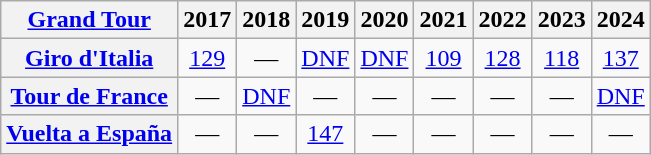<table class="wikitable plainrowheaders">
<tr>
<th scope="col"><a href='#'>Grand Tour</a></th>
<th scope="col">2017</th>
<th scope="col">2018</th>
<th scope="col">2019</th>
<th scope="col">2020</th>
<th scope="col">2021</th>
<th scope="col">2022</th>
<th scope="col">2023</th>
<th scope="col">2024</th>
</tr>
<tr style="text-align:center;">
<th scope="row"> <a href='#'>Giro d'Italia</a></th>
<td><a href='#'>129</a></td>
<td>—</td>
<td><a href='#'>DNF</a></td>
<td><a href='#'>DNF</a></td>
<td><a href='#'>109</a></td>
<td><a href='#'>128</a></td>
<td><a href='#'>118</a></td>
<td><a href='#'>137</a></td>
</tr>
<tr style="text-align:center;">
<th scope="row"> <a href='#'>Tour de France</a></th>
<td>—</td>
<td><a href='#'>DNF</a></td>
<td>—</td>
<td>—</td>
<td>—</td>
<td>—</td>
<td>—</td>
<td><a href='#'>DNF</a></td>
</tr>
<tr style="text-align:center;">
<th scope="row"> <a href='#'>Vuelta a España</a></th>
<td>—</td>
<td>—</td>
<td><a href='#'>147</a></td>
<td>—</td>
<td>—</td>
<td>—</td>
<td>—</td>
<td>—</td>
</tr>
</table>
